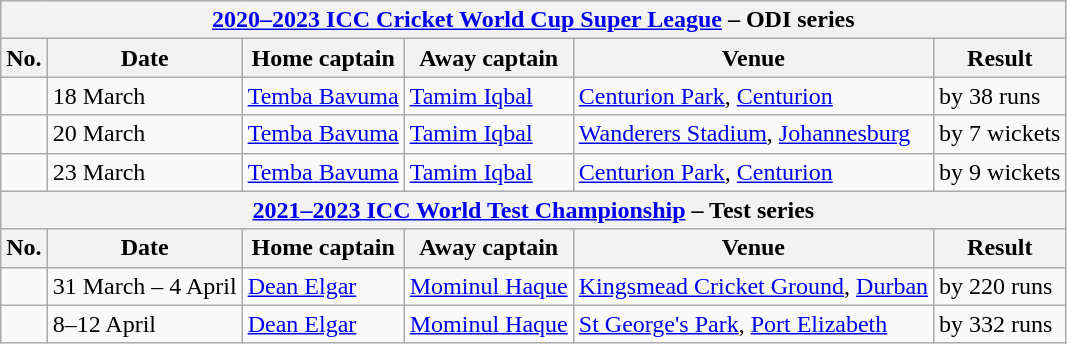<table class="wikitable">
<tr>
<th colspan="9"><a href='#'>2020–2023 ICC Cricket World Cup Super League</a> – ODI series</th>
</tr>
<tr>
<th>No.</th>
<th>Date</th>
<th>Home captain</th>
<th>Away captain</th>
<th>Venue</th>
<th>Result</th>
</tr>
<tr>
<td></td>
<td>18 March</td>
<td><a href='#'>Temba Bavuma</a></td>
<td><a href='#'>Tamim Iqbal</a></td>
<td><a href='#'>Centurion Park</a>, <a href='#'>Centurion</a></td>
<td> by 38 runs</td>
</tr>
<tr>
<td></td>
<td>20 March</td>
<td><a href='#'>Temba Bavuma</a></td>
<td><a href='#'>Tamim Iqbal</a></td>
<td><a href='#'>Wanderers Stadium</a>, <a href='#'>Johannesburg</a></td>
<td> by 7 wickets</td>
</tr>
<tr>
<td></td>
<td>23 March</td>
<td><a href='#'>Temba Bavuma</a></td>
<td><a href='#'>Tamim Iqbal</a></td>
<td><a href='#'>Centurion Park</a>, <a href='#'>Centurion</a></td>
<td> by 9 wickets</td>
</tr>
<tr>
<th colspan="9"><a href='#'>2021–2023 ICC World Test Championship</a> – Test series</th>
</tr>
<tr>
<th>No.</th>
<th>Date</th>
<th>Home captain</th>
<th>Away captain</th>
<th>Venue</th>
<th>Result</th>
</tr>
<tr>
<td></td>
<td>31 March – 4 April</td>
<td><a href='#'>Dean Elgar</a></td>
<td><a href='#'>Mominul Haque</a></td>
<td><a href='#'>Kingsmead Cricket Ground</a>, <a href='#'>Durban</a></td>
<td> by 220 runs</td>
</tr>
<tr>
<td></td>
<td>8–12 April</td>
<td><a href='#'>Dean Elgar</a></td>
<td><a href='#'>Mominul Haque</a></td>
<td><a href='#'>St George's Park</a>, <a href='#'>Port Elizabeth</a></td>
<td> by 332 runs</td>
</tr>
</table>
